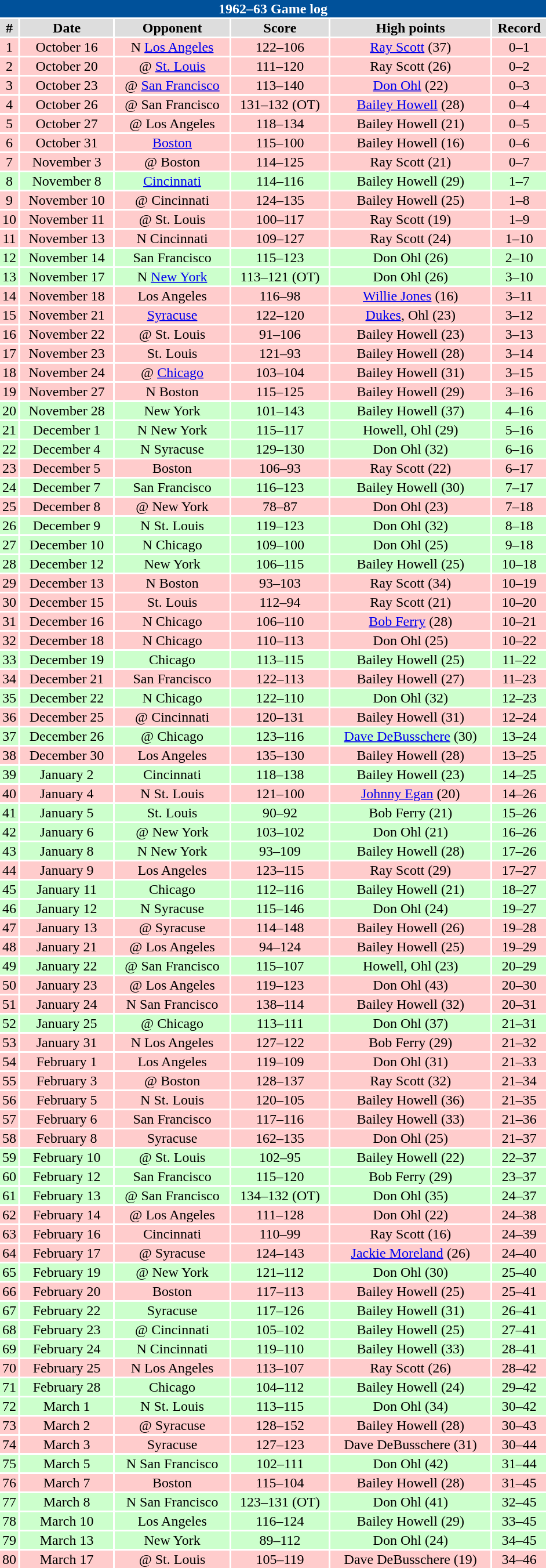<table class="toccolours collapsible" width=50% style="clear:both; margin:1.5em auto; text-align:center">
<tr>
<th colspan=11 style="background:#00519a; color:white;">1962–63 Game log</th>
</tr>
<tr align="center" bgcolor="#dddddd">
<td><strong>#</strong></td>
<td><strong>Date</strong></td>
<td><strong>Opponent</strong></td>
<td><strong>Score</strong></td>
<td><strong>High points</strong></td>
<td><strong>Record</strong></td>
</tr>
<tr align="center" bgcolor="ffcccc">
<td>1</td>
<td>October 16</td>
<td>N <a href='#'>Los Angeles</a></td>
<td>122–106</td>
<td><a href='#'>Ray Scott</a> (37)</td>
<td>0–1</td>
</tr>
<tr align="center" bgcolor="ffcccc">
<td>2</td>
<td>October 20</td>
<td>@ <a href='#'>St. Louis</a></td>
<td>111–120</td>
<td>Ray Scott (26)</td>
<td>0–2</td>
</tr>
<tr align="center" bgcolor="ffcccc">
<td>3</td>
<td>October 23</td>
<td>@ <a href='#'>San Francisco</a></td>
<td>113–140</td>
<td><a href='#'>Don Ohl</a> (22)</td>
<td>0–3</td>
</tr>
<tr align="center" bgcolor="ffcccc">
<td>4</td>
<td>October 26</td>
<td>@ San Francisco</td>
<td>131–132 (OT)</td>
<td><a href='#'>Bailey Howell</a> (28)</td>
<td>0–4</td>
</tr>
<tr align="center" bgcolor="ffcccc">
<td>5</td>
<td>October 27</td>
<td>@ Los Angeles</td>
<td>118–134</td>
<td>Bailey Howell (21)</td>
<td>0–5</td>
</tr>
<tr align="center" bgcolor="ffcccc">
<td>6</td>
<td>October 31</td>
<td><a href='#'>Boston</a></td>
<td>115–100</td>
<td>Bailey Howell (16)</td>
<td>0–6</td>
</tr>
<tr align="center" bgcolor="ffcccc">
<td>7</td>
<td>November 3</td>
<td>@ Boston</td>
<td>114–125</td>
<td>Ray Scott (21)</td>
<td>0–7</td>
</tr>
<tr align="center" bgcolor="ccffcc">
<td>8</td>
<td>November 8</td>
<td><a href='#'>Cincinnati</a></td>
<td>114–116</td>
<td>Bailey Howell (29)</td>
<td>1–7</td>
</tr>
<tr align="center" bgcolor="ffcccc">
<td>9</td>
<td>November 10</td>
<td>@ Cincinnati</td>
<td>124–135</td>
<td>Bailey Howell (25)</td>
<td>1–8</td>
</tr>
<tr align="center" bgcolor="ffcccc">
<td>10</td>
<td>November 11</td>
<td>@ St. Louis</td>
<td>100–117</td>
<td>Ray Scott (19)</td>
<td>1–9</td>
</tr>
<tr align="center" bgcolor="ffcccc">
<td>11</td>
<td>November 13</td>
<td>N Cincinnati</td>
<td>109–127</td>
<td>Ray Scott (24)</td>
<td>1–10</td>
</tr>
<tr align="center" bgcolor="ccffcc">
<td>12</td>
<td>November 14</td>
<td>San Francisco</td>
<td>115–123</td>
<td>Don Ohl (26)</td>
<td>2–10</td>
</tr>
<tr align="center" bgcolor="ccffcc">
<td>13</td>
<td>November 17</td>
<td>N <a href='#'>New York</a></td>
<td>113–121 (OT)</td>
<td>Don Ohl (26)</td>
<td>3–10</td>
</tr>
<tr align="center" bgcolor="ffcccc">
<td>14</td>
<td>November 18</td>
<td>Los Angeles</td>
<td>116–98</td>
<td><a href='#'>Willie Jones</a> (16)</td>
<td>3–11</td>
</tr>
<tr align="center" bgcolor="ffcccc">
<td>15</td>
<td>November 21</td>
<td><a href='#'>Syracuse</a></td>
<td>122–120</td>
<td><a href='#'>Dukes</a>, Ohl (23)</td>
<td>3–12</td>
</tr>
<tr align="center" bgcolor="ffcccc">
<td>16</td>
<td>November 22</td>
<td>@ St. Louis</td>
<td>91–106</td>
<td>Bailey Howell (23)</td>
<td>3–13</td>
</tr>
<tr align="center" bgcolor="ffcccc">
<td>17</td>
<td>November 23</td>
<td>St. Louis</td>
<td>121–93</td>
<td>Bailey Howell (28)</td>
<td>3–14</td>
</tr>
<tr align="center" bgcolor="ffcccc">
<td>18</td>
<td>November 24</td>
<td>@ <a href='#'>Chicago</a></td>
<td>103–104</td>
<td>Bailey Howell (31)</td>
<td>3–15</td>
</tr>
<tr align="center" bgcolor="ffcccc">
<td>19</td>
<td>November 27</td>
<td>N Boston</td>
<td>115–125</td>
<td>Bailey Howell (29)</td>
<td>3–16</td>
</tr>
<tr align="center" bgcolor="ccffcc">
<td>20</td>
<td>November 28</td>
<td>New York</td>
<td>101–143</td>
<td>Bailey Howell (37)</td>
<td>4–16</td>
</tr>
<tr align="center" bgcolor="ccffcc">
<td>21</td>
<td>December 1</td>
<td>N New York</td>
<td>115–117</td>
<td>Howell, Ohl (29)</td>
<td>5–16</td>
</tr>
<tr align="center" bgcolor="ccffcc">
<td>22</td>
<td>December 4</td>
<td>N Syracuse</td>
<td>129–130</td>
<td>Don Ohl (32)</td>
<td>6–16</td>
</tr>
<tr align="center" bgcolor="ffcccc">
<td>23</td>
<td>December 5</td>
<td>Boston</td>
<td>106–93</td>
<td>Ray Scott (22)</td>
<td>6–17</td>
</tr>
<tr align="center" bgcolor="ccffcc">
<td>24</td>
<td>December 7</td>
<td>San Francisco</td>
<td>116–123</td>
<td>Bailey Howell (30)</td>
<td>7–17</td>
</tr>
<tr align="center" bgcolor="ffcccc">
<td>25</td>
<td>December 8</td>
<td>@ New York</td>
<td>78–87</td>
<td>Don Ohl (23)</td>
<td>7–18</td>
</tr>
<tr align="center" bgcolor="ccffcc">
<td>26</td>
<td>December 9</td>
<td>N St. Louis</td>
<td>119–123</td>
<td>Don Ohl (32)</td>
<td>8–18</td>
</tr>
<tr align="center" bgcolor="ccffcc">
<td>27</td>
<td>December 10</td>
<td>N Chicago</td>
<td>109–100</td>
<td>Don Ohl (25)</td>
<td>9–18</td>
</tr>
<tr align="center" bgcolor="ccffcc">
<td>28</td>
<td>December 12</td>
<td>New York</td>
<td>106–115</td>
<td>Bailey Howell (25)</td>
<td>10–18</td>
</tr>
<tr align="center" bgcolor="ffcccc">
<td>29</td>
<td>December 13</td>
<td>N Boston</td>
<td>93–103</td>
<td>Ray Scott (34)</td>
<td>10–19</td>
</tr>
<tr align="center" bgcolor="ffcccc">
<td>30</td>
<td>December 15</td>
<td>St. Louis</td>
<td>112–94</td>
<td>Ray Scott (21)</td>
<td>10–20</td>
</tr>
<tr align="center" bgcolor="ffcccc">
<td>31</td>
<td>December 16</td>
<td>N Chicago</td>
<td>106–110</td>
<td><a href='#'>Bob Ferry</a> (28)</td>
<td>10–21</td>
</tr>
<tr align="center" bgcolor="ffcccc">
<td>32</td>
<td>December 18</td>
<td>N Chicago</td>
<td>110–113</td>
<td>Don Ohl (25)</td>
<td>10–22</td>
</tr>
<tr align="center" bgcolor="ccffcc">
<td>33</td>
<td>December 19</td>
<td>Chicago</td>
<td>113–115</td>
<td>Bailey Howell (25)</td>
<td>11–22</td>
</tr>
<tr align="center" bgcolor="ffcccc">
<td>34</td>
<td>December 21</td>
<td>San Francisco</td>
<td>122–113</td>
<td>Bailey Howell (27)</td>
<td>11–23</td>
</tr>
<tr align="center" bgcolor="ccffcc">
<td>35</td>
<td>December 22</td>
<td>N Chicago</td>
<td>122–110</td>
<td>Don Ohl (32)</td>
<td>12–23</td>
</tr>
<tr align="center" bgcolor="ffcccc">
<td>36</td>
<td>December 25</td>
<td>@ Cincinnati</td>
<td>120–131</td>
<td>Bailey Howell (31)</td>
<td>12–24</td>
</tr>
<tr align="center" bgcolor="ccffcc">
<td>37</td>
<td>December 26</td>
<td>@ Chicago</td>
<td>123–116</td>
<td><a href='#'>Dave DeBusschere</a> (30)</td>
<td>13–24</td>
</tr>
<tr align="center" bgcolor="ffcccc">
<td>38</td>
<td>December 30</td>
<td>Los Angeles</td>
<td>135–130</td>
<td>Bailey Howell (28)</td>
<td>13–25</td>
</tr>
<tr align="center" bgcolor="ccffcc">
<td>39</td>
<td>January 2</td>
<td>Cincinnati</td>
<td>118–138</td>
<td>Bailey Howell (23)</td>
<td>14–25</td>
</tr>
<tr align="center" bgcolor="ffcccc">
<td>40</td>
<td>January 4</td>
<td>N St. Louis</td>
<td>121–100</td>
<td><a href='#'>Johnny Egan</a> (20)</td>
<td>14–26</td>
</tr>
<tr align="center" bgcolor="ccffcc">
<td>41</td>
<td>January 5</td>
<td>St. Louis</td>
<td>90–92</td>
<td>Bob Ferry (21)</td>
<td>15–26</td>
</tr>
<tr align="center" bgcolor="ccffcc">
<td>42</td>
<td>January 6</td>
<td>@ New York</td>
<td>103–102</td>
<td>Don Ohl (21)</td>
<td>16–26</td>
</tr>
<tr align="center" bgcolor="ccffcc">
<td>43</td>
<td>January 8</td>
<td>N New York</td>
<td>93–109</td>
<td>Bailey Howell (28)</td>
<td>17–26</td>
</tr>
<tr align="center" bgcolor="ffcccc">
<td>44</td>
<td>January 9</td>
<td>Los Angeles</td>
<td>123–115</td>
<td>Ray Scott (29)</td>
<td>17–27</td>
</tr>
<tr align="center" bgcolor="ccffcc">
<td>45</td>
<td>January 11</td>
<td>Chicago</td>
<td>112–116</td>
<td>Bailey Howell (21)</td>
<td>18–27</td>
</tr>
<tr align="center" bgcolor="ccffcc">
<td>46</td>
<td>January 12</td>
<td>N Syracuse</td>
<td>115–146</td>
<td>Don Ohl (24)</td>
<td>19–27</td>
</tr>
<tr align="center" bgcolor="ffcccc">
<td>47</td>
<td>January 13</td>
<td>@ Syracuse</td>
<td>114–148</td>
<td>Bailey Howell (26)</td>
<td>19–28</td>
</tr>
<tr align="center" bgcolor="ffcccc">
<td>48</td>
<td>January 21</td>
<td>@ Los Angeles</td>
<td>94–124</td>
<td>Bailey Howell (25)</td>
<td>19–29</td>
</tr>
<tr align="center" bgcolor="ccffcc">
<td>49</td>
<td>January 22</td>
<td>@ San Francisco</td>
<td>115–107</td>
<td>Howell, Ohl (23)</td>
<td>20–29</td>
</tr>
<tr align="center" bgcolor="ffcccc">
<td>50</td>
<td>January 23</td>
<td>@ Los Angeles</td>
<td>119–123</td>
<td>Don Ohl (43)</td>
<td>20–30</td>
</tr>
<tr align="center" bgcolor="ffcccc">
<td>51</td>
<td>January 24</td>
<td>N San Francisco</td>
<td>138–114</td>
<td>Bailey Howell (32)</td>
<td>20–31</td>
</tr>
<tr align="center" bgcolor="ccffcc">
<td>52</td>
<td>January 25</td>
<td>@ Chicago</td>
<td>113–111</td>
<td>Don Ohl (37)</td>
<td>21–31</td>
</tr>
<tr align="center" bgcolor="ffcccc">
<td>53</td>
<td>January 31</td>
<td>N Los Angeles</td>
<td>127–122</td>
<td>Bob Ferry (29)</td>
<td>21–32</td>
</tr>
<tr align="center" bgcolor="ffcccc">
<td>54</td>
<td>February 1</td>
<td>Los Angeles</td>
<td>119–109</td>
<td>Don Ohl (31)</td>
<td>21–33</td>
</tr>
<tr align="center" bgcolor="ffcccc">
<td>55</td>
<td>February 3</td>
<td>@ Boston</td>
<td>128–137</td>
<td>Ray Scott (32)</td>
<td>21–34</td>
</tr>
<tr align="center" bgcolor="ffcccc">
<td>56</td>
<td>February 5</td>
<td>N St. Louis</td>
<td>120–105</td>
<td>Bailey Howell (36)</td>
<td>21–35</td>
</tr>
<tr align="center" bgcolor="ffcccc">
<td>57</td>
<td>February 6</td>
<td>San Francisco</td>
<td>117–116</td>
<td>Bailey Howell (33)</td>
<td>21–36</td>
</tr>
<tr align="center" bgcolor="ffcccc">
<td>58</td>
<td>February 8</td>
<td>Syracuse</td>
<td>162–135</td>
<td>Don Ohl (25)</td>
<td>21–37</td>
</tr>
<tr align="center" bgcolor="ccffcc">
<td>59</td>
<td>February 10</td>
<td>@ St. Louis</td>
<td>102–95</td>
<td>Bailey Howell (22)</td>
<td>22–37</td>
</tr>
<tr align="center" bgcolor="ccffcc">
<td>60</td>
<td>February 12</td>
<td>San Francisco</td>
<td>115–120</td>
<td>Bob Ferry (29)</td>
<td>23–37</td>
</tr>
<tr align="center" bgcolor="ccffcc">
<td>61</td>
<td>February 13</td>
<td>@ San Francisco</td>
<td>134–132 (OT)</td>
<td>Don Ohl (35)</td>
<td>24–37</td>
</tr>
<tr align="center" bgcolor="ffcccc">
<td>62</td>
<td>February 14</td>
<td>@ Los Angeles</td>
<td>111–128</td>
<td>Don Ohl (22)</td>
<td>24–38</td>
</tr>
<tr align="center" bgcolor="ffcccc">
<td>63</td>
<td>February 16</td>
<td>Cincinnati</td>
<td>110–99</td>
<td>Ray Scott (16)</td>
<td>24–39</td>
</tr>
<tr align="center" bgcolor="ffcccc">
<td>64</td>
<td>February 17</td>
<td>@ Syracuse</td>
<td>124–143</td>
<td><a href='#'>Jackie Moreland</a> (26)</td>
<td>24–40</td>
</tr>
<tr align="center" bgcolor="ccffcc">
<td>65</td>
<td>February 19</td>
<td>@ New York</td>
<td>121–112</td>
<td>Don Ohl (30)</td>
<td>25–40</td>
</tr>
<tr align="center" bgcolor="ffcccc">
<td>66</td>
<td>February 20</td>
<td>Boston</td>
<td>117–113</td>
<td>Bailey Howell (25)</td>
<td>25–41</td>
</tr>
<tr align="center" bgcolor="ccffcc">
<td>67</td>
<td>February 22</td>
<td>Syracuse</td>
<td>117–126</td>
<td>Bailey Howell (31)</td>
<td>26–41</td>
</tr>
<tr align="center" bgcolor="ccffcc">
<td>68</td>
<td>February 23</td>
<td>@ Cincinnati</td>
<td>105–102</td>
<td>Bailey Howell (25)</td>
<td>27–41</td>
</tr>
<tr align="center" bgcolor="ccffcc">
<td>69</td>
<td>February 24</td>
<td>N Cincinnati</td>
<td>119–110</td>
<td>Bailey Howell (33)</td>
<td>28–41</td>
</tr>
<tr align="center" bgcolor="ffcccc">
<td>70</td>
<td>February 25</td>
<td>N Los Angeles</td>
<td>113–107</td>
<td>Ray Scott (26)</td>
<td>28–42</td>
</tr>
<tr align="center" bgcolor="ccffcc">
<td>71</td>
<td>February 28</td>
<td>Chicago</td>
<td>104–112</td>
<td>Bailey Howell (24)</td>
<td>29–42</td>
</tr>
<tr align="center" bgcolor="ccffcc">
<td>72</td>
<td>March 1</td>
<td>N St. Louis</td>
<td>113–115</td>
<td>Don Ohl (34)</td>
<td>30–42</td>
</tr>
<tr align="center" bgcolor="ffcccc">
<td>73</td>
<td>March 2</td>
<td>@ Syracuse</td>
<td>128–152</td>
<td>Bailey Howell (28)</td>
<td>30–43</td>
</tr>
<tr align="center" bgcolor="ffcccc">
<td>74</td>
<td>March 3</td>
<td>Syracuse</td>
<td>127–123</td>
<td>Dave DeBusschere (31)</td>
<td>30–44</td>
</tr>
<tr align="center" bgcolor="ccffcc">
<td>75</td>
<td>March 5</td>
<td>N San Francisco</td>
<td>102–111</td>
<td>Don Ohl (42)</td>
<td>31–44</td>
</tr>
<tr align="center" bgcolor="ffcccc">
<td>76</td>
<td>March 7</td>
<td>Boston</td>
<td>115–104</td>
<td>Bailey Howell (28)</td>
<td>31–45</td>
</tr>
<tr align="center" bgcolor="ccffcc">
<td>77</td>
<td>March 8</td>
<td>N San Francisco</td>
<td>123–131 (OT)</td>
<td>Don Ohl (41)</td>
<td>32–45</td>
</tr>
<tr align="center" bgcolor="ccffcc">
<td>78</td>
<td>March 10</td>
<td>Los Angeles</td>
<td>116–124</td>
<td>Bailey Howell (29)</td>
<td>33–45</td>
</tr>
<tr align="center" bgcolor="ccffcc">
<td>79</td>
<td>March 13</td>
<td>New York</td>
<td>89–112</td>
<td>Don Ohl (24)</td>
<td>34–45</td>
</tr>
<tr align="center" bgcolor="ffcccc">
<td>80</td>
<td>March 17</td>
<td>@ St. Louis</td>
<td>105–119</td>
<td>Dave DeBusschere (19)</td>
<td>34–46</td>
</tr>
</table>
